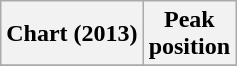<table class="wikitable sortable">
<tr>
<th>Chart (2013)</th>
<th>Peak<br>position</th>
</tr>
<tr>
</tr>
</table>
